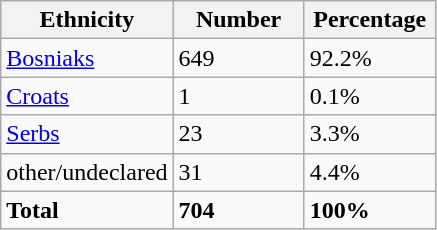<table class="wikitable">
<tr>
<th width="100px">Ethnicity</th>
<th width="80px">Number</th>
<th width="80px">Percentage</th>
</tr>
<tr>
<td><a href='#'>Bosniaks</a></td>
<td>649</td>
<td>92.2%</td>
</tr>
<tr>
<td><a href='#'>Croats</a></td>
<td>1</td>
<td>0.1%</td>
</tr>
<tr>
<td><a href='#'>Serbs</a></td>
<td>23</td>
<td>3.3%</td>
</tr>
<tr>
<td>other/undeclared</td>
<td>31</td>
<td>4.4%</td>
</tr>
<tr>
<td><strong>Total</strong></td>
<td><strong>704</strong></td>
<td><strong>100%</strong></td>
</tr>
</table>
